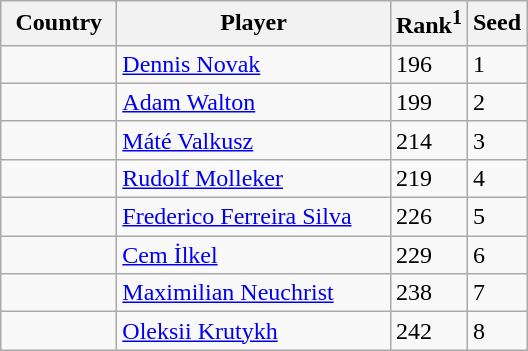<table class="sortable wikitable">
<tr>
<th width="70">Country</th>
<th width="175">Player</th>
<th>Rank<sup>1</sup></th>
<th>Seed</th>
</tr>
<tr>
<td></td>
<td><a href='#'>Dennis Novak</a></td>
<td>196</td>
<td>1</td>
</tr>
<tr>
<td></td>
<td><a href='#'>Adam Walton</a></td>
<td>199</td>
<td>2</td>
</tr>
<tr>
<td></td>
<td><a href='#'>Máté Valkusz</a></td>
<td>214</td>
<td>3</td>
</tr>
<tr>
<td></td>
<td><a href='#'>Rudolf Molleker</a></td>
<td>219</td>
<td>4</td>
</tr>
<tr>
<td></td>
<td><a href='#'>Frederico Ferreira Silva</a></td>
<td>226</td>
<td>5</td>
</tr>
<tr>
<td></td>
<td><a href='#'>Cem İlkel</a></td>
<td>229</td>
<td>6</td>
</tr>
<tr>
<td></td>
<td><a href='#'>Maximilian Neuchrist</a></td>
<td>238</td>
<td>7</td>
</tr>
<tr>
<td></td>
<td><a href='#'>Oleksii Krutykh</a></td>
<td>242</td>
<td>8</td>
</tr>
</table>
